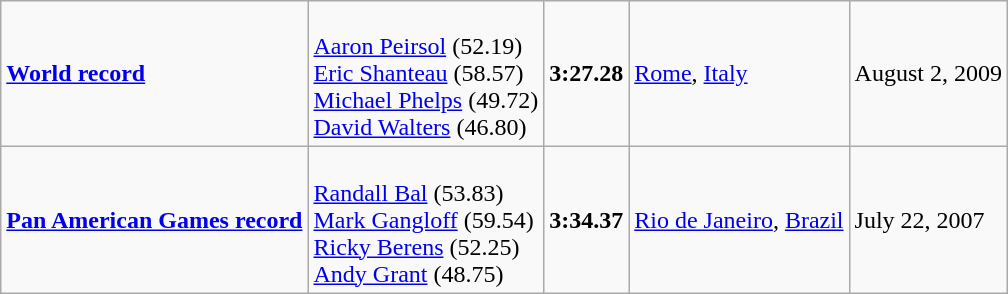<table class="wikitable">
<tr>
<td><strong><a href='#'>World record</a></strong></td>
<td><br><a href='#'>Aaron Peirsol</a> (52.19)<br><a href='#'>Eric Shanteau</a> (58.57)<br><a href='#'>Michael Phelps</a> (49.72)<br><a href='#'>David Walters</a> (46.80)</td>
<td><strong>3:27.28</strong></td>
<td><a href='#'>Rome</a>, <a href='#'>Italy</a></td>
<td>August 2, 2009</td>
</tr>
<tr>
<td><strong><a href='#'>Pan American Games record</a></strong></td>
<td><br><a href='#'>Randall Bal</a> (53.83)<br><a href='#'>Mark Gangloff</a> (59.54)<br><a href='#'>Ricky Berens</a> (52.25)<br><a href='#'>Andy Grant</a> (48.75)</td>
<td><strong>3:34.37</strong></td>
<td><a href='#'>Rio de Janeiro</a>, <a href='#'>Brazil</a></td>
<td>July 22, 2007</td>
</tr>
</table>
